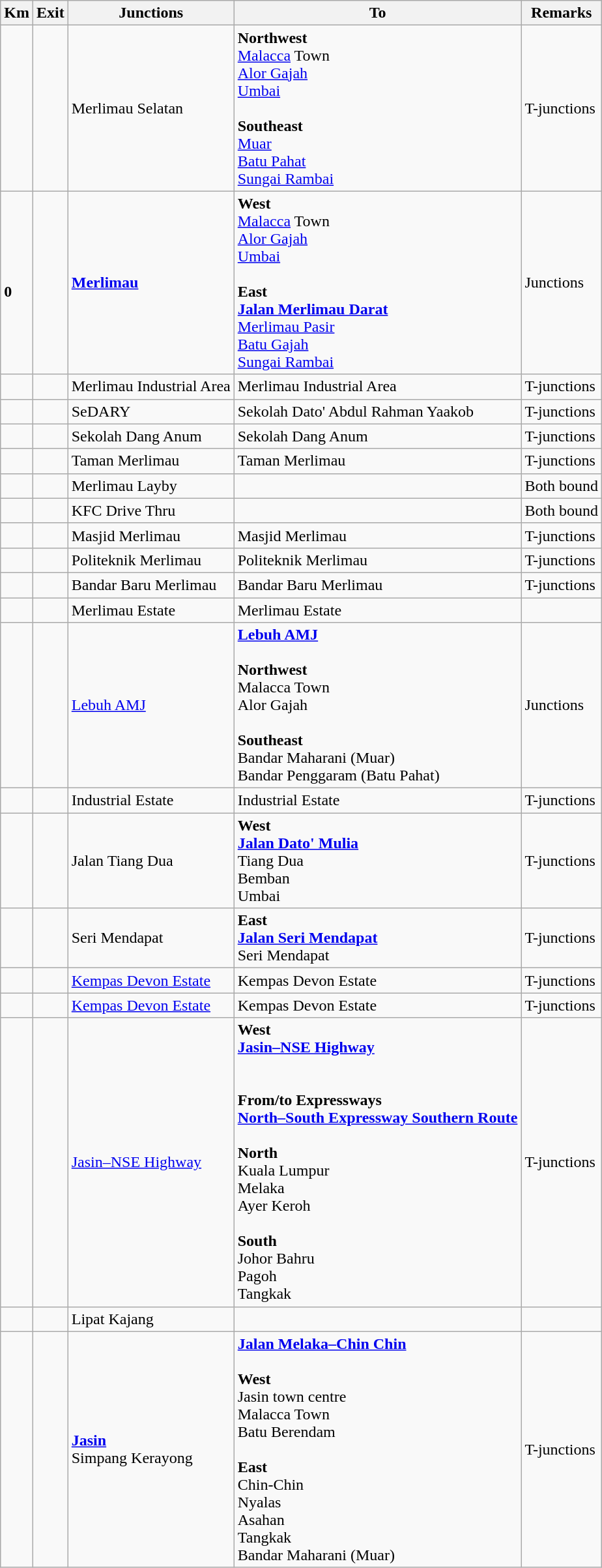<table class="wikitable">
<tr>
<th>Km</th>
<th>Exit</th>
<th>Junctions</th>
<th>To</th>
<th>Remarks</th>
</tr>
<tr>
<td></td>
<td></td>
<td>Merlimau Selatan</td>
<td><strong>Northwest</strong><br> <a href='#'>Malacca</a> Town<br> <a href='#'>Alor Gajah</a><br> <a href='#'>Umbai</a><br><br><strong>Southeast</strong><br> <a href='#'>Muar</a><br> <a href='#'>Batu Pahat</a><br> <a href='#'>Sungai Rambai</a></td>
<td>T-junctions</td>
</tr>
<tr>
<td><br><strong>0</strong></td>
<td></td>
<td><strong><a href='#'>Merlimau</a></strong></td>
<td><strong>West</strong><br> <a href='#'>Malacca</a> Town<br> <a href='#'>Alor Gajah</a><br> <a href='#'>Umbai</a><br><br><strong>East</strong><br> <strong><a href='#'>Jalan Merlimau Darat</a></strong><br><a href='#'>Merlimau Pasir</a><br><a href='#'>Batu Gajah</a><br><a href='#'>Sungai Rambai</a></td>
<td>Junctions</td>
</tr>
<tr>
<td></td>
<td></td>
<td>Merlimau Industrial Area</td>
<td>Merlimau Industrial Area</td>
<td>T-junctions</td>
</tr>
<tr>
<td></td>
<td></td>
<td>SeDARY</td>
<td>Sekolah Dato' Abdul Rahman Yaakob</td>
<td>T-junctions</td>
</tr>
<tr>
<td></td>
<td></td>
<td>Sekolah Dang Anum</td>
<td>Sekolah Dang Anum</td>
<td>T-junctions</td>
</tr>
<tr>
<td></td>
<td></td>
<td>Taman Merlimau</td>
<td>Taman Merlimau</td>
<td>T-junctions</td>
</tr>
<tr>
<td></td>
<td></td>
<td> Merlimau Layby</td>
<td></td>
<td>Both bound</td>
</tr>
<tr>
<td></td>
<td></td>
<td> KFC Drive Thru</td>
<td></td>
<td>Both bound</td>
</tr>
<tr>
<td></td>
<td></td>
<td>Masjid Merlimau</td>
<td>Masjid Merlimau</td>
<td>T-junctions</td>
</tr>
<tr>
<td></td>
<td></td>
<td>Politeknik Merlimau</td>
<td>Politeknik Merlimau</td>
<td>T-junctions</td>
</tr>
<tr>
<td></td>
<td></td>
<td>Bandar Baru Merlimau</td>
<td>Bandar Baru Merlimau</td>
<td>T-junctions</td>
</tr>
<tr>
<td></td>
<td></td>
<td>Merlimau Estate</td>
<td>Merlimau Estate</td>
<td></td>
</tr>
<tr>
<td></td>
<td></td>
<td><a href='#'>Lebuh AMJ</a></td>
<td> <strong><a href='#'>Lebuh AMJ</a></strong><br><br><strong>Northwest</strong><br> Malacca Town<br> Alor Gajah<br><br><strong>Southeast</strong><br> Bandar Maharani (Muar)<br> Bandar Penggaram (Batu Pahat)</td>
<td>Junctions</td>
</tr>
<tr>
<td></td>
<td></td>
<td>Industrial Estate</td>
<td>Industrial Estate</td>
<td>T-junctions</td>
</tr>
<tr>
<td></td>
<td></td>
<td>Jalan Tiang Dua</td>
<td><strong>West</strong><br> <strong><a href='#'>Jalan Dato' Mulia</a></strong><br>Tiang Dua<br>Bemban<br>Umbai</td>
<td>T-junctions</td>
</tr>
<tr>
<td></td>
<td></td>
<td>Seri Mendapat</td>
<td><strong>East</strong><br> <strong><a href='#'>Jalan Seri Mendapat</a></strong><br>Seri Mendapat</td>
<td>T-junctions</td>
</tr>
<tr>
<td></td>
<td></td>
<td><a href='#'>Kempas Devon Estate</a></td>
<td>Kempas Devon Estate</td>
<td>T-junctions</td>
</tr>
<tr>
<td></td>
<td></td>
<td><a href='#'>Kempas Devon Estate</a></td>
<td>Kempas Devon Estate</td>
<td>T-junctions</td>
</tr>
<tr>
<td></td>
<td></td>
<td><a href='#'>Jasin–NSE Highway</a></td>
<td><strong>West</strong><br> <strong><a href='#'>Jasin–NSE Highway</a></strong><br><br><br><strong>From/to Expressways</strong><br>  <strong><a href='#'>North–South Expressway Southern Route</a></strong><br><br><strong>North</strong><br>Kuala Lumpur<br>Melaka<br>Ayer Keroh<br><br><strong>South</strong><br>Johor Bahru<br>Pagoh<br>Tangkak</td>
<td>T-junctions</td>
</tr>
<tr>
<td></td>
<td></td>
<td>Lipat Kajang</td>
<td></td>
<td></td>
</tr>
<tr>
<td></td>
<td></td>
<td><strong><a href='#'>Jasin</a></strong><br>Simpang Kerayong</td>
<td> <strong><a href='#'>Jalan Melaka–Chin Chin</a></strong><br><br><strong>West</strong><br> Jasin town centre<br> Malacca Town<br> Batu Berendam<br><br><strong>East</strong><br> Chin-Chin<br> Nyalas<br> Asahan <br> Tangkak<br> Bandar Maharani (Muar)</td>
<td>T-junctions</td>
</tr>
</table>
